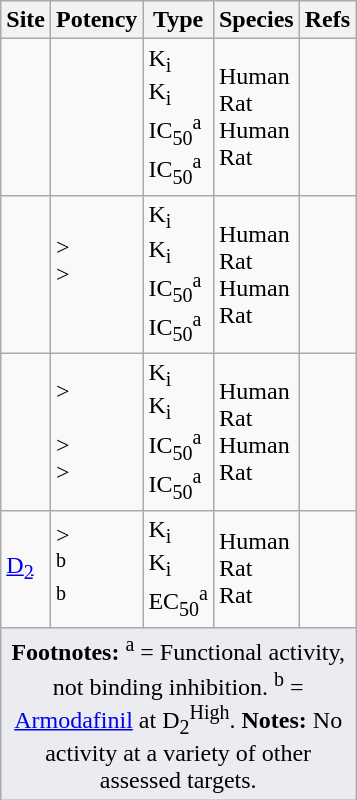<table class="wikitable floatright">
<tr>
<th>Site</th>
<th>Potency</th>
<th>Type</th>
<th>Species</th>
<th>Refs</th>
</tr>
<tr>
<td></td>
<td><br><br><br></td>
<td>K<sub>i</sub><br>K<sub>i</sub><br>IC<sub>50</sub><sup>a</sup><br>IC<sub>50</sub><sup>a</sup></td>
<td>Human<br>Rat<br>Human<br>Rat</td>
<td><br><br><br></td>
</tr>
<tr>
<td></td>
<td>><br>><br><br></td>
<td>K<sub>i</sub><br>K<sub>i</sub><br>IC<sub>50</sub><sup>a</sup><br>IC<sub>50</sub><sup>a</sup></td>
<td>Human<br>Rat<br>Human<br>Rat</td>
<td><br><br><br></td>
</tr>
<tr>
<td></td>
<td>><br><br>><br>></td>
<td>K<sub>i</sub><br>K<sub>i</sub><br>IC<sub>50</sub><sup>a</sup><br>IC<sub>50</sub><sup>a</sup></td>
<td>Human<br>Rat<br>Human<br>Rat</td>
<td><br><br><br></td>
</tr>
<tr>
<td><a href='#'>D<sub>2</sub></a></td>
<td>><br><sup>b</sup><br><sup>b</sup></td>
<td>K<sub>i</sub><br>K<sub>i</sub><br>EC<sub>50</sub><sup>a</sup></td>
<td>Human<br>Rat<br>Rat</td>
<td><br><br></td>
</tr>
<tr class="sortbottom">
<td colspan="5" style="width:1px; background:#eaecf0; text-align:center;"><strong>Footnotes:</strong> <sup>a</sup> = Functional activity, not binding inhibition. <sup>b</sup> = <a href='#'>Armodafinil</a> at D<sub>2</sub><sup>High</sup>. <strong>Notes:</strong> No activity at a variety of other assessed targets.</td>
</tr>
</table>
